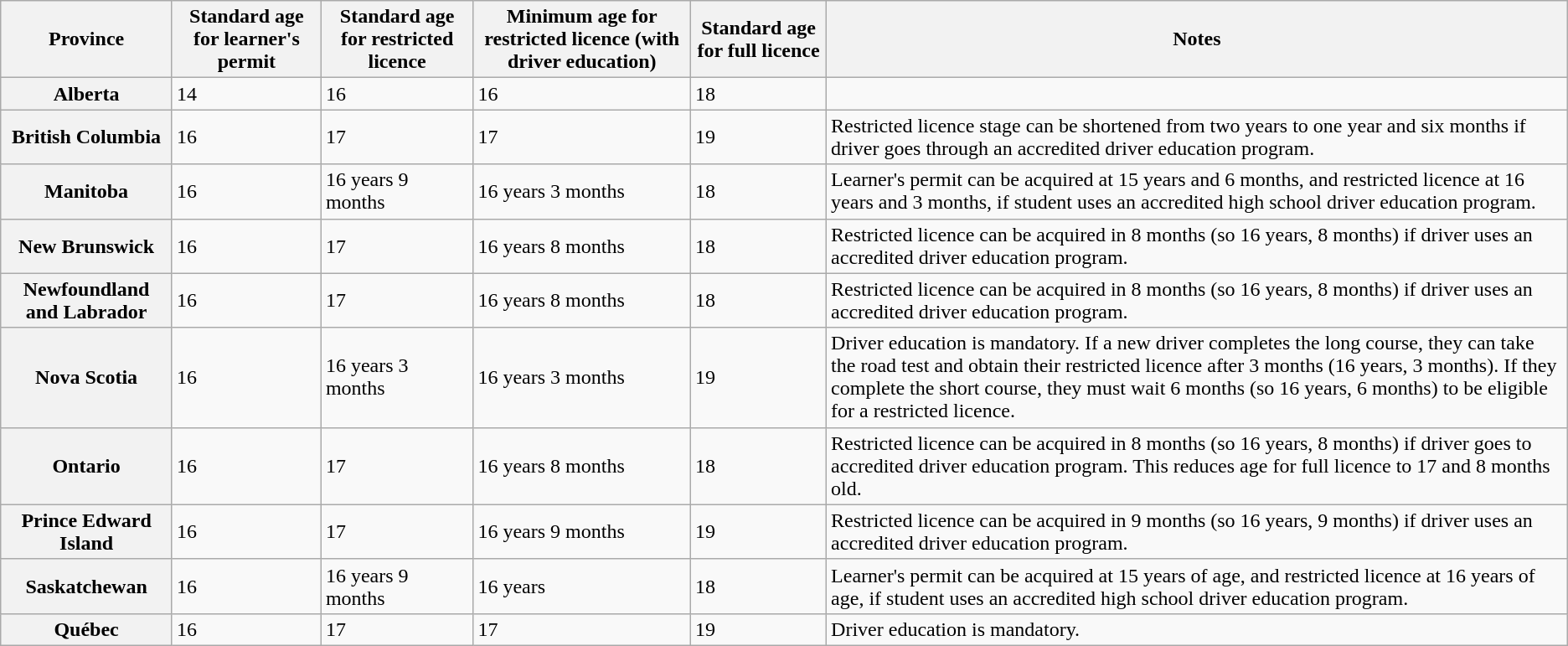<table class="wikitable col2center col3center col4center">
<tr>
<th scope=col>Province</th>
<th scope=col>Standard age for learner's permit</th>
<th scope=col>Standard age for restricted licence</th>
<th scope=col>Minimum age for restricted licence (with driver education)</th>
<th scope=col>Standard age for full licence</th>
<th scope=col>Notes</th>
</tr>
<tr>
<th scope=row>Alberta</th>
<td>14</td>
<td>16</td>
<td>16</td>
<td>18</td>
<td></td>
</tr>
<tr>
<th scope=row>British Columbia</th>
<td>16</td>
<td>17</td>
<td>17</td>
<td>19</td>
<td>Restricted licence stage can be shortened from two years to one year and six months if driver goes through an accredited driver education program.</td>
</tr>
<tr>
<th scope=row>Manitoba</th>
<td>16</td>
<td>16 years 9 months</td>
<td>16 years 3 months</td>
<td>18</td>
<td>Learner's permit can be acquired at 15 years and 6 months, and restricted licence at 16 years and 3 months, if student uses an accredited high school driver education program.</td>
</tr>
<tr>
<th scope=row>New Brunswick</th>
<td>16</td>
<td>17</td>
<td>16 years 8 months</td>
<td>18</td>
<td>Restricted licence can be acquired in 8 months (so 16 years, 8 months) if driver uses an accredited driver education program.</td>
</tr>
<tr>
<th scope=row>Newfoundland and Labrador</th>
<td>16</td>
<td>17</td>
<td>16 years 8 months</td>
<td>18</td>
<td>Restricted licence can be acquired in 8 months (so 16 years, 8 months) if driver uses an accredited driver education program.</td>
</tr>
<tr>
<th scope=row>Nova Scotia</th>
<td>16</td>
<td>16 years 3 months</td>
<td>16 years 3 months</td>
<td>19</td>
<td>Driver education is mandatory. If a new driver completes the long course, they can take the road test and obtain their restricted licence after 3 months (16 years, 3 months). If they complete the short course, they must wait 6 months (so 16 years, 6 months) to be eligible for a restricted licence.</td>
</tr>
<tr>
<th scope=row>Ontario</th>
<td>16</td>
<td>17</td>
<td>16 years 8 months</td>
<td>18</td>
<td>Restricted licence can be acquired in 8 months (so 16 years, 8 months) if driver goes to accredited driver education program. This reduces age for full licence to 17 and 8 months old.</td>
</tr>
<tr>
<th scope=row>Prince Edward Island</th>
<td>16</td>
<td>17</td>
<td>16 years 9 months</td>
<td>19</td>
<td>Restricted licence can be acquired in 9 months (so 16 years, 9 months) if driver uses an accredited driver education program.</td>
</tr>
<tr>
<th scope=row>Saskatchewan</th>
<td>16</td>
<td>16 years 9 months</td>
<td>16 years</td>
<td>18</td>
<td>Learner's permit can be acquired at 15 years of age, and restricted licence at 16 years of age, if student uses an accredited high school driver education program.</td>
</tr>
<tr>
<th scope=row>Québec</th>
<td>16</td>
<td>17</td>
<td>17</td>
<td>19</td>
<td>Driver education is mandatory.</td>
</tr>
</table>
